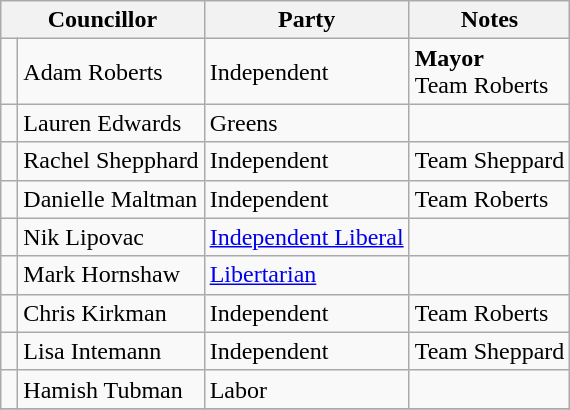<table class="wikitable">
<tr>
<th colspan="2">Councillor</th>
<th>Party</th>
<th>Notes</th>
</tr>
<tr>
<td> </td>
<td>Adam Roberts</td>
<td>Independent</td>
<td><strong>Mayor</strong> <br> Team Roberts</td>
</tr>
<tr>
<td> </td>
<td>Lauren Edwards</td>
<td>Greens</td>
<td></td>
</tr>
<tr>
<td> </td>
<td>Rachel Shepphard</td>
<td>Independent</td>
<td>Team Sheppard</td>
</tr>
<tr>
<td> </td>
<td>Danielle Maltman</td>
<td>Independent</td>
<td>Team Roberts</td>
</tr>
<tr>
<td> </td>
<td>Nik Lipovac</td>
<td><a href='#'>Independent Liberal</a></td>
<td></td>
</tr>
<tr>
<td> </td>
<td>Mark Hornshaw</td>
<td><a href='#'>Libertarian</a></td>
<td></td>
</tr>
<tr>
<td> </td>
<td>Chris Kirkman</td>
<td>Independent</td>
<td>Team Roberts</td>
</tr>
<tr>
<td> </td>
<td>Lisa Intemann</td>
<td>Independent</td>
<td>Team Sheppard</td>
</tr>
<tr>
<td> </td>
<td>Hamish Tubman</td>
<td>Labor</td>
<td></td>
</tr>
<tr>
</tr>
</table>
